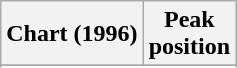<table class="wikitable sortable plainrowheaders">
<tr>
<th>Chart (1996)</th>
<th>Peak<br>position</th>
</tr>
<tr>
</tr>
<tr>
</tr>
<tr>
</tr>
<tr>
</tr>
</table>
